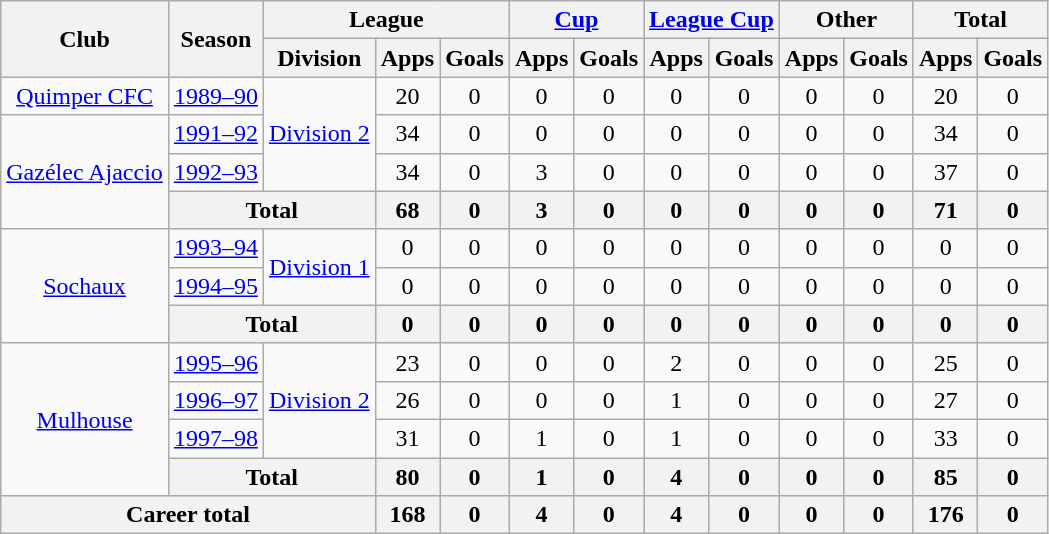<table class="wikitable" style="text-align: center">
<tr>
<th rowspan="2">Club</th>
<th rowspan="2">Season</th>
<th colspan="3">League</th>
<th colspan="2"><a href='#'>Cup</a></th>
<th colspan="2"><a href='#'>League Cup</a></th>
<th colspan="2">Other</th>
<th colspan="2">Total</th>
</tr>
<tr>
<th>Division</th>
<th>Apps</th>
<th>Goals</th>
<th>Apps</th>
<th>Goals</th>
<th>Apps</th>
<th>Goals</th>
<th>Apps</th>
<th>Goals</th>
<th>Apps</th>
<th>Goals</th>
</tr>
<tr>
<td><a href='#'>Quimper CFC</a></td>
<td><a href='#'>1989–90</a></td>
<td rowspan="3"><a href='#'>Division 2</a></td>
<td>20</td>
<td>0</td>
<td>0</td>
<td>0</td>
<td>0</td>
<td>0</td>
<td>0</td>
<td>0</td>
<td>20</td>
<td>0</td>
</tr>
<tr>
<td rowspan="3"><a href='#'>Gazélec Ajaccio</a></td>
<td><a href='#'>1991–92</a></td>
<td>34</td>
<td>0</td>
<td>0</td>
<td>0</td>
<td>0</td>
<td>0</td>
<td>0</td>
<td>0</td>
<td>34</td>
<td>0</td>
</tr>
<tr>
<td><a href='#'>1992–93</a></td>
<td>34</td>
<td>0</td>
<td>3</td>
<td>0</td>
<td>0</td>
<td>0</td>
<td>0</td>
<td>0</td>
<td>37</td>
<td>0</td>
</tr>
<tr>
<th colspan="2"><strong>Total</strong></th>
<th>68</th>
<th>0</th>
<th>3</th>
<th>0</th>
<th>0</th>
<th>0</th>
<th>0</th>
<th>0</th>
<th>71</th>
<th>0</th>
</tr>
<tr>
<td rowspan="3"><a href='#'>Sochaux</a></td>
<td><a href='#'>1993–94</a></td>
<td rowspan="2"><a href='#'>Division 1</a></td>
<td>0</td>
<td>0</td>
<td>0</td>
<td>0</td>
<td>0</td>
<td>0</td>
<td>0</td>
<td>0</td>
<td>0</td>
<td>0</td>
</tr>
<tr>
<td><a href='#'>1994–95</a></td>
<td>0</td>
<td>0</td>
<td>0</td>
<td>0</td>
<td>0</td>
<td>0</td>
<td>0</td>
<td>0</td>
<td>0</td>
<td>0</td>
</tr>
<tr>
<th colspan="2"><strong>Total</strong></th>
<th>0</th>
<th>0</th>
<th>0</th>
<th>0</th>
<th>0</th>
<th>0</th>
<th>0</th>
<th>0</th>
<th>0</th>
<th>0</th>
</tr>
<tr>
<td rowspan="4"><a href='#'>Mulhouse</a></td>
<td><a href='#'>1995–96</a></td>
<td rowspan="3"><a href='#'>Division 2</a></td>
<td>23</td>
<td>0</td>
<td>0</td>
<td>0</td>
<td>2</td>
<td>0</td>
<td>0</td>
<td>0</td>
<td>25</td>
<td>0</td>
</tr>
<tr>
<td><a href='#'>1996–97</a></td>
<td>26</td>
<td>0</td>
<td>0</td>
<td>0</td>
<td>1</td>
<td>0</td>
<td>0</td>
<td>0</td>
<td>27</td>
<td>0</td>
</tr>
<tr>
<td><a href='#'>1997–98</a></td>
<td>31</td>
<td>0</td>
<td>1</td>
<td>0</td>
<td>1</td>
<td>0</td>
<td>0</td>
<td>0</td>
<td>33</td>
<td>0</td>
</tr>
<tr>
<th colspan="2"><strong>Total</strong></th>
<th>80</th>
<th>0</th>
<th>1</th>
<th>0</th>
<th>4</th>
<th>0</th>
<th>0</th>
<th>0</th>
<th>85</th>
<th>0</th>
</tr>
<tr>
<th colspan="3"><strong>Career total</strong></th>
<th>168</th>
<th>0</th>
<th>4</th>
<th>0</th>
<th>4</th>
<th>0</th>
<th>0</th>
<th>0</th>
<th>176</th>
<th>0</th>
</tr>
</table>
